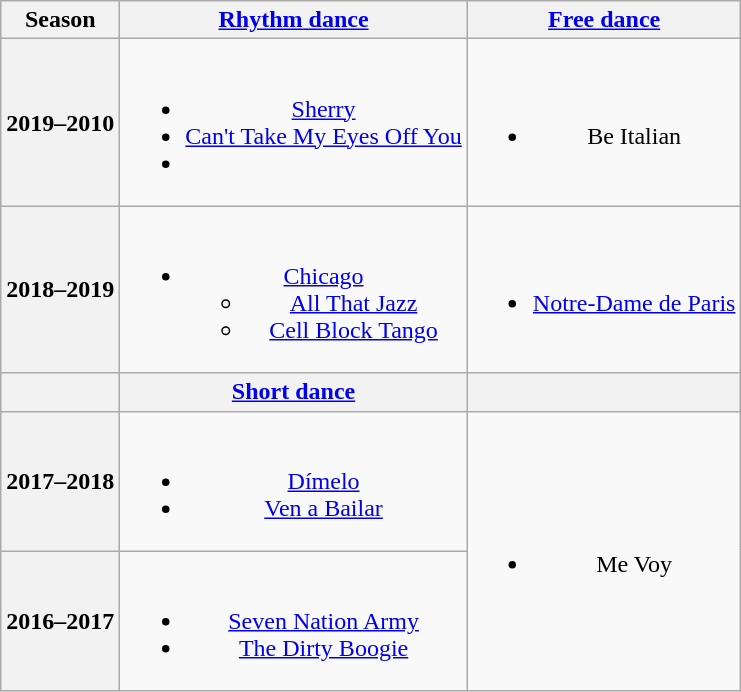<table class=wikitable style=text-align:center>
<tr>
<th>Season</th>
<th><a href='#'>Rhythm dance</a></th>
<th><a href='#'>Free dance</a></th>
</tr>
<tr>
<th>2019–2010</th>
<td><br><ul><li> <a href='#'>Sherry</a> <br></li><li> <a href='#'>Can't Take My Eyes Off You</a> <br></li><li></li></ul></td>
<td><br><ul><li>Be Italian <br></li></ul></td>
</tr>
<tr>
<th>2018–2019 <br> </th>
<td><br><ul><li><a href='#'>Chicago</a> <br><ul><li> <a href='#'>All That Jazz</a></li><li> <a href='#'>Cell Block Tango</a> <br></li></ul></li></ul></td>
<td><br><ul><li><a href='#'>Notre-Dame de Paris</a> <br></li></ul></td>
</tr>
<tr>
<th></th>
<th><a href='#'>Short dance</a></th>
<th></th>
</tr>
<tr>
<th>2017–2018 <br> </th>
<td><br><ul><li> <a href='#'>Dímelo</a> <br></li><li> <a href='#'>Ven a Bailar</a> <br></li></ul></td>
<td rowspan=2><br><ul><li>Me Voy <br></li></ul></td>
</tr>
<tr>
<th>2016–2017 <br> </th>
<td><br><ul><li> <a href='#'>Seven Nation Army</a></li><li> <a href='#'>The Dirty Boogie</a> <br></li></ul></td>
</tr>
</table>
